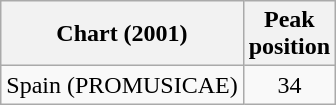<table class="wikitable">
<tr>
<th>Chart (2001)</th>
<th>Peak<br>position</th>
</tr>
<tr>
<td>Spain (PROMUSICAE)</td>
<td style="text-align:center;">34</td>
</tr>
</table>
